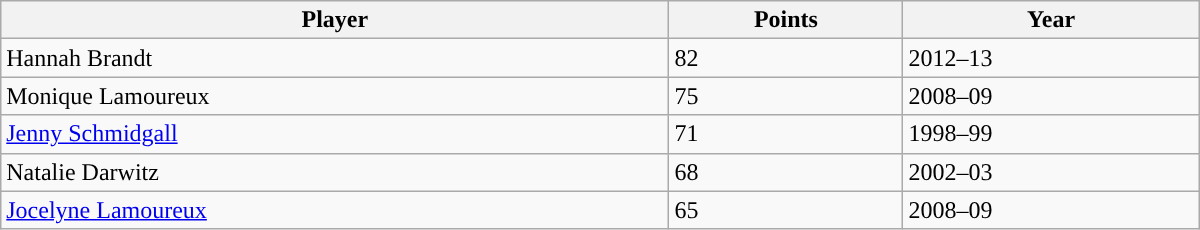<table class="wikitable" style="width: 50em">
<tr>
<th>Player</th>
<th>Points</th>
<th>Year</th>
</tr>
<tr>
<td>Hannah Brandt</td>
<td>82</td>
<td>2012–13</td>
</tr>
<tr>
<td>Monique Lamoureux</td>
<td>75</td>
<td>2008–09</td>
</tr>
<tr>
<td><a href='#'>Jenny Schmidgall</a></td>
<td>71</td>
<td>1998–99</td>
</tr>
<tr>
<td>Natalie Darwitz</td>
<td>68</td>
<td>2002–03</td>
</tr>
<tr>
<td><a href='#'>Jocelyne Lamoureux</a></td>
<td>65</td>
<td>2008–09</td>
</tr>
</table>
